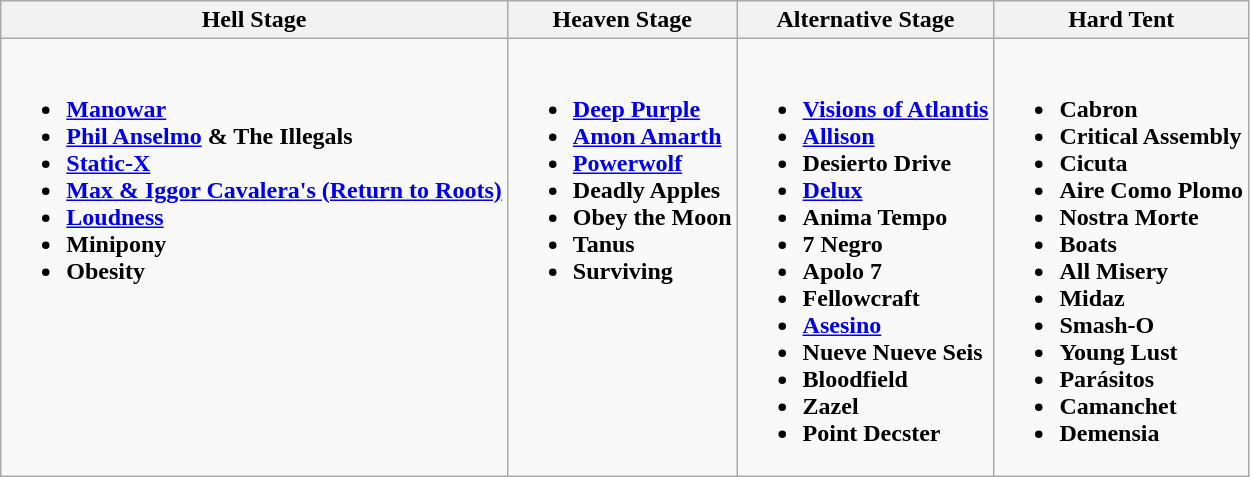<table class="wikitable">
<tr>
<th>Hell Stage</th>
<th>Heaven Stage</th>
<th>Alternative Stage</th>
<th>Hard Tent</th>
</tr>
<tr valign="top">
<td><br><ul><li><strong><a href='#'>Manowar</a></strong></li><li><strong><a href='#'>Phil Anselmo</a> & The Illegals</strong></li><li><strong><a href='#'>Static-X</a></strong></li><li><strong><a href='#'>Max & Iggor Cavalera's (Return to Roots)</a></strong></li><li><strong><a href='#'> Loudness</a></strong></li><li><strong>Minipony</strong></li><li><strong>Obesity</strong></li></ul></td>
<td><br><ul><li><strong><a href='#'>Deep Purple</a></strong></li><li><strong><a href='#'>Amon Amarth</a></strong></li><li><strong><a href='#'>Powerwolf</a></strong></li><li><strong>Deadly Apples</strong></li><li><strong>Obey the Moon</strong></li><li><strong>Tanus</strong></li><li><strong>Surviving</strong></li></ul></td>
<td><br><ul><li><strong><a href='#'>Visions of Atlantis</a></strong></li><li><strong><a href='#'>Allison</a></strong></li><li><strong>Desierto Drive</strong></li><li><strong><a href='#'>Delux</a></strong></li><li><strong>Anima Tempo</strong></li><li><strong>7 Negro</strong></li><li><strong>Apolo 7</strong></li><li><strong>Fellowcraft</strong></li><li><strong><a href='#'>Asesino</a></strong></li><li><strong>Nueve Nueve Seis</strong></li><li><strong>Bloodfield</strong></li><li><strong>Zazel</strong></li><li><strong>Point Decster</strong></li></ul></td>
<td><br><ul><li><strong>Cabron</strong></li><li><strong>Critical Assembly</strong></li><li><strong>Cicuta</strong></li><li><strong>Aire Como Plomo</strong></li><li><strong>Nostra Morte</strong></li><li><strong>Boats</strong></li><li><strong>All Misery</strong></li><li><strong>Midaz</strong></li><li><strong>Smash-O</strong></li><li><strong>Young Lust</strong></li><li><strong>Parásitos</strong></li><li><strong>Camanchet</strong></li><li><strong>Demensia</strong></li></ul></td>
</tr>
</table>
